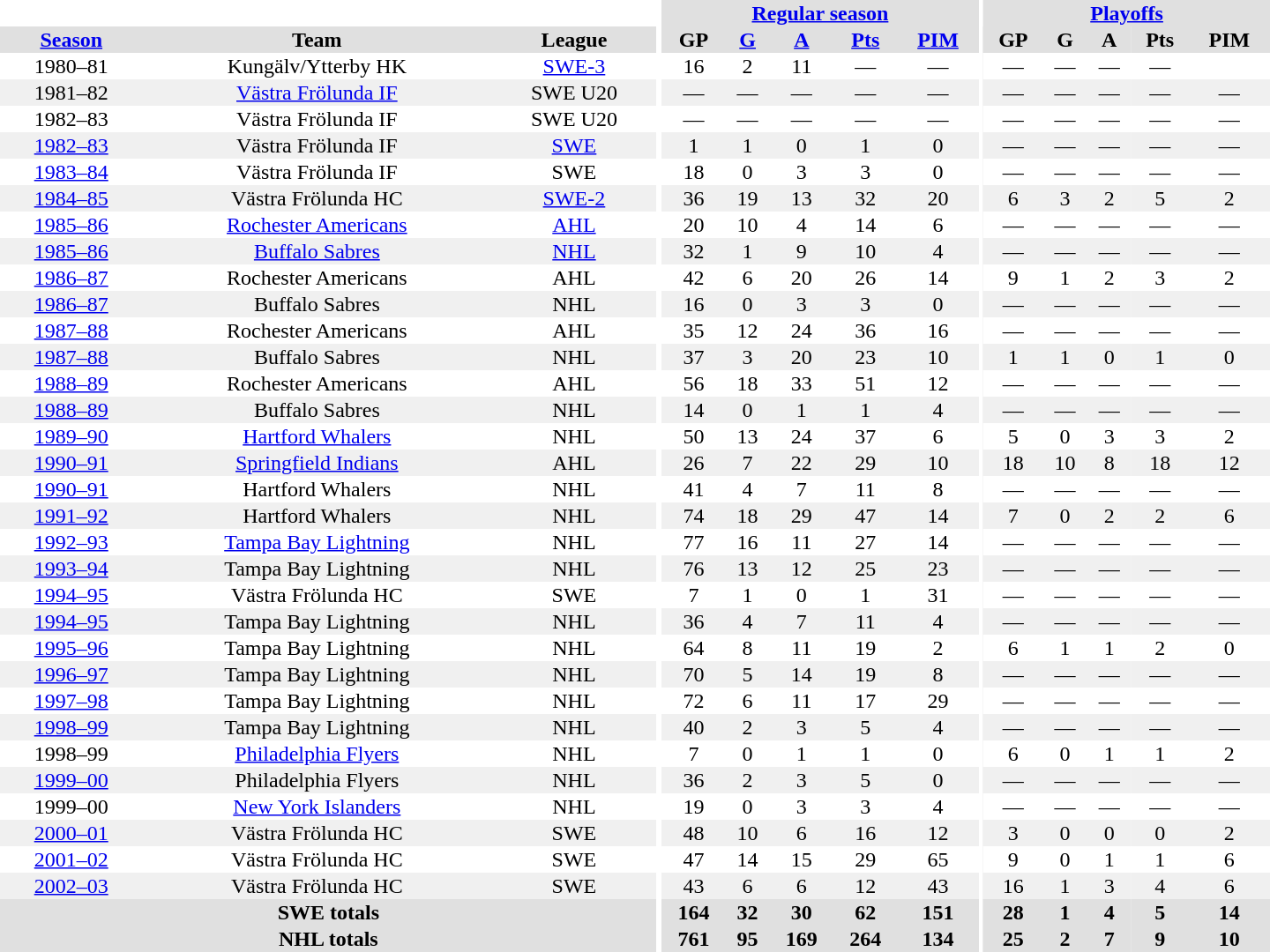<table border="0" cellpadding="1" cellspacing="0" style="text-align:center; width:60em">
<tr bgcolor="#e0e0e0">
<th colspan="3" bgcolor="#ffffff"></th>
<th rowspan="100" bgcolor="#ffffff"></th>
<th colspan="5"><a href='#'>Regular season</a></th>
<th rowspan="100" bgcolor="#ffffff"></th>
<th colspan="5"><a href='#'>Playoffs</a></th>
</tr>
<tr bgcolor="#e0e0e0">
<th><a href='#'>Season</a></th>
<th>Team</th>
<th>League</th>
<th>GP</th>
<th><a href='#'>G</a></th>
<th><a href='#'>A</a></th>
<th><a href='#'>Pts</a></th>
<th><a href='#'>PIM</a></th>
<th>GP</th>
<th>G</th>
<th>A</th>
<th>Pts</th>
<th>PIM</th>
</tr>
<tr>
<td>1980–81</td>
<td>Kungälv/Ytterby HK</td>
<td><a href='#'>SWE-3</a></td>
<td>16</td>
<td 9>2</td>
<td>11</td>
<td>—</td>
<td>—</td>
<td>—</td>
<td>—</td>
<td>—</td>
<td>—</td>
</tr>
<tr bgcolor="#f0f0f0">
<td>1981–82</td>
<td><a href='#'>Västra Frölunda IF</a></td>
<td>SWE U20</td>
<td>—</td>
<td>—</td>
<td>—</td>
<td>—</td>
<td>—</td>
<td>—</td>
<td>—</td>
<td>—</td>
<td>—</td>
<td>—</td>
</tr>
<tr>
<td>1982–83</td>
<td>Västra Frölunda IF</td>
<td>SWE U20</td>
<td>—</td>
<td>—</td>
<td>—</td>
<td>—</td>
<td>—</td>
<td>—</td>
<td>—</td>
<td>—</td>
<td>—</td>
<td>—</td>
</tr>
<tr bgcolor="#f0f0f0">
<td><a href='#'>1982–83</a></td>
<td>Västra Frölunda IF</td>
<td><a href='#'>SWE</a></td>
<td>1</td>
<td>1</td>
<td>0</td>
<td>1</td>
<td>0</td>
<td>—</td>
<td>—</td>
<td>—</td>
<td>—</td>
<td>—</td>
</tr>
<tr>
<td><a href='#'>1983–84</a></td>
<td>Västra Frölunda IF</td>
<td>SWE</td>
<td>18</td>
<td>0</td>
<td>3</td>
<td>3</td>
<td>0</td>
<td>—</td>
<td>—</td>
<td>—</td>
<td>—</td>
<td>—</td>
</tr>
<tr bgcolor="#f0f0f0">
<td><a href='#'>1984–85</a></td>
<td>Västra Frölunda HC</td>
<td><a href='#'>SWE-2</a></td>
<td>36</td>
<td>19</td>
<td>13</td>
<td>32</td>
<td>20</td>
<td>6</td>
<td>3</td>
<td>2</td>
<td>5</td>
<td>2</td>
</tr>
<tr>
<td><a href='#'>1985–86</a></td>
<td><a href='#'>Rochester Americans</a></td>
<td><a href='#'>AHL</a></td>
<td>20</td>
<td>10</td>
<td>4</td>
<td>14</td>
<td>6</td>
<td>—</td>
<td>—</td>
<td>—</td>
<td>—</td>
<td>—</td>
</tr>
<tr bgcolor="#f0f0f0">
<td><a href='#'>1985–86</a></td>
<td><a href='#'>Buffalo Sabres</a></td>
<td><a href='#'>NHL</a></td>
<td>32</td>
<td>1</td>
<td>9</td>
<td>10</td>
<td>4</td>
<td>—</td>
<td>—</td>
<td>—</td>
<td>—</td>
<td>—</td>
</tr>
<tr>
<td><a href='#'>1986–87</a></td>
<td>Rochester Americans</td>
<td>AHL</td>
<td>42</td>
<td>6</td>
<td>20</td>
<td>26</td>
<td>14</td>
<td>9</td>
<td>1</td>
<td>2</td>
<td>3</td>
<td>2</td>
</tr>
<tr bgcolor="#f0f0f0">
<td><a href='#'>1986–87</a></td>
<td>Buffalo Sabres</td>
<td>NHL</td>
<td>16</td>
<td>0</td>
<td>3</td>
<td>3</td>
<td>0</td>
<td>—</td>
<td>—</td>
<td>—</td>
<td>—</td>
<td>—</td>
</tr>
<tr>
<td><a href='#'>1987–88</a></td>
<td>Rochester Americans</td>
<td>AHL</td>
<td>35</td>
<td>12</td>
<td>24</td>
<td>36</td>
<td>16</td>
<td>—</td>
<td>—</td>
<td>—</td>
<td>—</td>
<td>—</td>
</tr>
<tr bgcolor="#f0f0f0">
<td><a href='#'>1987–88</a></td>
<td>Buffalo Sabres</td>
<td>NHL</td>
<td>37</td>
<td>3</td>
<td>20</td>
<td>23</td>
<td>10</td>
<td>1</td>
<td>1</td>
<td>0</td>
<td>1</td>
<td>0</td>
</tr>
<tr>
<td><a href='#'>1988–89</a></td>
<td>Rochester Americans</td>
<td>AHL</td>
<td>56</td>
<td>18</td>
<td>33</td>
<td>51</td>
<td>12</td>
<td>—</td>
<td>—</td>
<td>—</td>
<td>—</td>
<td>—</td>
</tr>
<tr bgcolor="#f0f0f0">
<td><a href='#'>1988–89</a></td>
<td>Buffalo Sabres</td>
<td>NHL</td>
<td>14</td>
<td>0</td>
<td>1</td>
<td>1</td>
<td>4</td>
<td>—</td>
<td>—</td>
<td>—</td>
<td>—</td>
<td>—</td>
</tr>
<tr>
<td><a href='#'>1989–90</a></td>
<td><a href='#'>Hartford Whalers</a></td>
<td>NHL</td>
<td>50</td>
<td>13</td>
<td>24</td>
<td>37</td>
<td>6</td>
<td>5</td>
<td>0</td>
<td>3</td>
<td>3</td>
<td>2</td>
</tr>
<tr bgcolor="#f0f0f0">
<td><a href='#'>1990–91</a></td>
<td><a href='#'>Springfield Indians</a></td>
<td>AHL</td>
<td>26</td>
<td>7</td>
<td>22</td>
<td>29</td>
<td>10</td>
<td>18</td>
<td>10</td>
<td>8</td>
<td>18</td>
<td>12</td>
</tr>
<tr>
<td><a href='#'>1990–91</a></td>
<td>Hartford Whalers</td>
<td>NHL</td>
<td>41</td>
<td>4</td>
<td>7</td>
<td>11</td>
<td>8</td>
<td>—</td>
<td>—</td>
<td>—</td>
<td>—</td>
<td>—</td>
</tr>
<tr bgcolor="#f0f0f0">
<td><a href='#'>1991–92</a></td>
<td>Hartford Whalers</td>
<td>NHL</td>
<td>74</td>
<td>18</td>
<td>29</td>
<td>47</td>
<td>14</td>
<td>7</td>
<td>0</td>
<td>2</td>
<td>2</td>
<td>6</td>
</tr>
<tr>
<td><a href='#'>1992–93</a></td>
<td><a href='#'>Tampa Bay Lightning</a></td>
<td>NHL</td>
<td>77</td>
<td>16</td>
<td>11</td>
<td>27</td>
<td>14</td>
<td>—</td>
<td>—</td>
<td>—</td>
<td>—</td>
<td>—</td>
</tr>
<tr bgcolor="#f0f0f0">
<td><a href='#'>1993–94</a></td>
<td>Tampa Bay Lightning</td>
<td>NHL</td>
<td>76</td>
<td>13</td>
<td>12</td>
<td>25</td>
<td>23</td>
<td>—</td>
<td>—</td>
<td>—</td>
<td>—</td>
<td>—</td>
</tr>
<tr>
<td><a href='#'>1994–95</a></td>
<td>Västra Frölunda HC</td>
<td>SWE</td>
<td>7</td>
<td>1</td>
<td>0</td>
<td>1</td>
<td>31</td>
<td>—</td>
<td>—</td>
<td>—</td>
<td>—</td>
<td>—</td>
</tr>
<tr bgcolor="#f0f0f0">
<td><a href='#'>1994–95</a></td>
<td>Tampa Bay Lightning</td>
<td>NHL</td>
<td>36</td>
<td>4</td>
<td>7</td>
<td>11</td>
<td>4</td>
<td>—</td>
<td>—</td>
<td>—</td>
<td>—</td>
<td>—</td>
</tr>
<tr>
<td><a href='#'>1995–96</a></td>
<td>Tampa Bay Lightning</td>
<td>NHL</td>
<td>64</td>
<td>8</td>
<td>11</td>
<td>19</td>
<td>2</td>
<td>6</td>
<td>1</td>
<td>1</td>
<td>2</td>
<td>0</td>
</tr>
<tr bgcolor="#f0f0f0">
<td><a href='#'>1996–97</a></td>
<td>Tampa Bay Lightning</td>
<td>NHL</td>
<td>70</td>
<td>5</td>
<td>14</td>
<td>19</td>
<td>8</td>
<td>—</td>
<td>—</td>
<td>—</td>
<td>—</td>
<td>—</td>
</tr>
<tr>
<td><a href='#'>1997–98</a></td>
<td>Tampa Bay Lightning</td>
<td>NHL</td>
<td>72</td>
<td>6</td>
<td>11</td>
<td>17</td>
<td>29</td>
<td>—</td>
<td>—</td>
<td>—</td>
<td>—</td>
<td>—</td>
</tr>
<tr bgcolor="#f0f0f0">
<td><a href='#'>1998–99</a></td>
<td>Tampa Bay Lightning</td>
<td>NHL</td>
<td>40</td>
<td>2</td>
<td>3</td>
<td>5</td>
<td>4</td>
<td>—</td>
<td>—</td>
<td>—</td>
<td>—</td>
<td>—</td>
</tr>
<tr>
<td>1998–99</td>
<td><a href='#'>Philadelphia Flyers</a></td>
<td>NHL</td>
<td>7</td>
<td>0</td>
<td>1</td>
<td>1</td>
<td>0</td>
<td>6</td>
<td>0</td>
<td>1</td>
<td>1</td>
<td>2</td>
</tr>
<tr bgcolor="#f0f0f0">
<td><a href='#'>1999–00</a></td>
<td>Philadelphia Flyers</td>
<td>NHL</td>
<td>36</td>
<td>2</td>
<td>3</td>
<td>5</td>
<td>0</td>
<td>—</td>
<td>—</td>
<td>—</td>
<td>—</td>
<td>—</td>
</tr>
<tr>
<td>1999–00</td>
<td><a href='#'>New York Islanders</a></td>
<td>NHL</td>
<td>19</td>
<td>0</td>
<td>3</td>
<td>3</td>
<td>4</td>
<td>—</td>
<td>—</td>
<td>—</td>
<td>—</td>
<td>—</td>
</tr>
<tr bgcolor="#f0f0f0">
<td><a href='#'>2000–01</a></td>
<td>Västra Frölunda HC</td>
<td>SWE</td>
<td>48</td>
<td>10</td>
<td>6</td>
<td>16</td>
<td>12</td>
<td>3</td>
<td>0</td>
<td>0</td>
<td>0</td>
<td>2</td>
</tr>
<tr>
<td><a href='#'>2001–02</a></td>
<td>Västra Frölunda HC</td>
<td>SWE</td>
<td>47</td>
<td>14</td>
<td>15</td>
<td>29</td>
<td>65</td>
<td>9</td>
<td>0</td>
<td>1</td>
<td>1</td>
<td>6</td>
</tr>
<tr bgcolor="#f0f0f0">
<td><a href='#'>2002–03</a></td>
<td>Västra Frölunda HC</td>
<td>SWE</td>
<td>43</td>
<td>6</td>
<td>6</td>
<td>12</td>
<td>43</td>
<td>16</td>
<td>1</td>
<td>3</td>
<td>4</td>
<td>6</td>
</tr>
<tr bgcolor="#e0e0e0">
<th colspan="3">SWE totals</th>
<th>164</th>
<th>32</th>
<th>30</th>
<th>62</th>
<th>151</th>
<th>28</th>
<th>1</th>
<th>4</th>
<th>5</th>
<th>14</th>
</tr>
<tr bgcolor="#e0e0e0">
<th colspan="3">NHL totals</th>
<th>761</th>
<th>95</th>
<th>169</th>
<th>264</th>
<th>134</th>
<th>25</th>
<th>2</th>
<th>7</th>
<th>9</th>
<th>10</th>
</tr>
</table>
